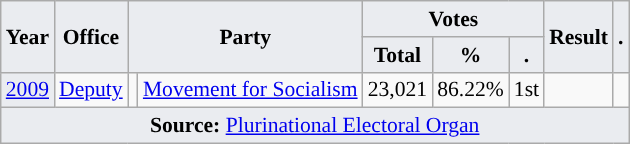<table class="wikitable" style="font-size:90%; text-align:center;">
<tr>
<th style="background-color:#EAECF0;" rowspan=2>Year</th>
<th style="background-color:#EAECF0;" rowspan=2>Office</th>
<th style="background-color:#EAECF0;" colspan=2 rowspan=2>Party</th>
<th style="background-color:#EAECF0;" colspan=3>Votes</th>
<th style="background-color:#EAECF0;" rowspan=2>Result</th>
<th style="background-color:#EAECF0;" rowspan=2>.</th>
</tr>
<tr>
<th style="background-color:#EAECF0;">Total</th>
<th style="background-color:#EAECF0;">%</th>
<th style="background-color:#EAECF0;">.</th>
</tr>
<tr>
<td style="background-color:#EAECF0;"><a href='#'>2009</a></td>
<td><a href='#'>Deputy</a></td>
<td style="background-color:"></td>
<td><a href='#'>Movement for Socialism</a></td>
<td>23,021</td>
<td>86.22%</td>
<td>1st</td>
<td></td>
<td></td>
</tr>
<tr>
<td style="background-color:#EAECF0;" colspan=9><strong>Source:</strong> <a href='#'>Plurinational Electoral Organ</a>  </td>
</tr>
</table>
